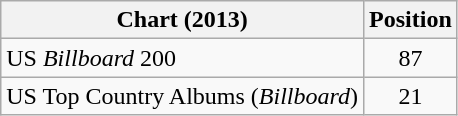<table class="wikitable">
<tr>
<th>Chart (2013)</th>
<th>Position</th>
</tr>
<tr>
<td>US <em>Billboard</em> 200</td>
<td style="text-align:center;">87</td>
</tr>
<tr>
<td>US Top Country Albums (<em>Billboard</em>)</td>
<td style="text-align:center;">21</td>
</tr>
</table>
